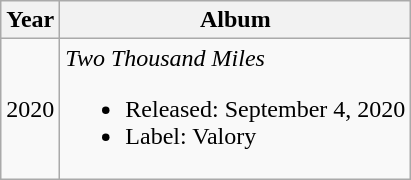<table class="wikitable">
<tr>
<th>Year</th>
<th>Album</th>
</tr>
<tr>
<td>2020</td>
<td><em>Two Thousand Miles</em><br><ul><li>Released: September 4, 2020</li><li>Label: Valory</li></ul></td>
</tr>
</table>
